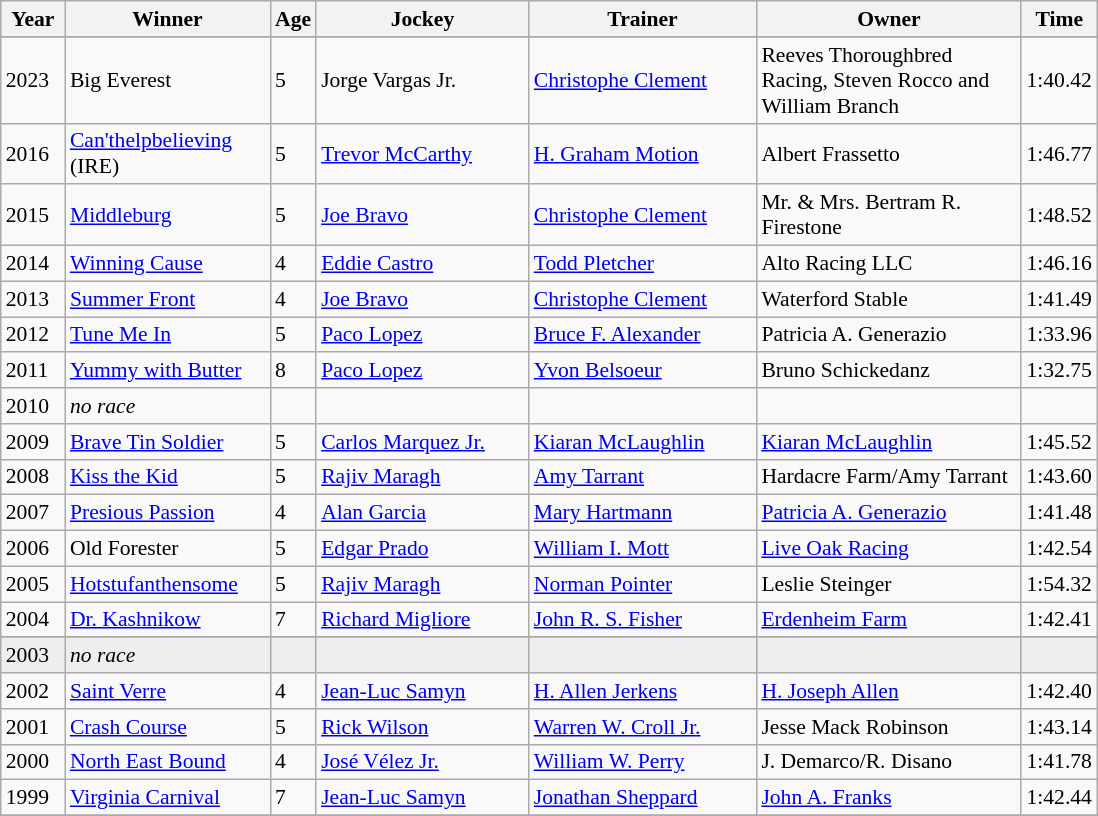<table class="wikitable sortable" style="font-size:90%">
<tr>
<th style="width:36px">Year<br></th>
<th style="width:130px">Winner<br></th>
<th>Age<br></th>
<th style="width:135px">Jockey<br></th>
<th style="width:145px">Trainer<br></th>
<th style="width:170px">Owner<br></th>
<th>Time</th>
</tr>
<tr>
</tr>
<tr bgcolor="#eeeeee">
</tr>
<tr>
<td>2023</td>
<td>Big Everest</td>
<td>5</td>
<td>Jorge Vargas Jr.</td>
<td><a href='#'>Christophe Clement</a></td>
<td>Reeves Thoroughbred Racing, Steven Rocco and William Branch</td>
<td>1:40.42</td>
</tr>
<tr>
<td>2016</td>
<td><a href='#'>Can'thelpbelieving</a> (IRE)</td>
<td>5</td>
<td><a href='#'>Trevor McCarthy</a></td>
<td><a href='#'>H. Graham Motion</a></td>
<td>Albert Frassetto</td>
<td>1:46.77</td>
</tr>
<tr>
<td>2015</td>
<td><a href='#'>Middleburg</a></td>
<td>5</td>
<td><a href='#'>Joe Bravo</a></td>
<td><a href='#'>Christophe Clement</a></td>
<td>Mr. & Mrs. Bertram R. Firestone</td>
<td>1:48.52</td>
</tr>
<tr>
<td>2014</td>
<td><a href='#'>Winning Cause</a></td>
<td>4</td>
<td><a href='#'>Eddie Castro</a></td>
<td><a href='#'>Todd Pletcher</a></td>
<td>Alto Racing LLC</td>
<td>1:46.16</td>
</tr>
<tr>
<td>2013</td>
<td><a href='#'>Summer Front</a></td>
<td>4</td>
<td><a href='#'>Joe Bravo</a></td>
<td><a href='#'>Christophe Clement</a></td>
<td>Waterford Stable</td>
<td>1:41.49</td>
</tr>
<tr>
<td>2012</td>
<td><a href='#'>Tune Me In</a></td>
<td>5</td>
<td><a href='#'>Paco Lopez</a></td>
<td><a href='#'>Bruce F. Alexander</a></td>
<td>Patricia A. Generazio</td>
<td>1:33.96</td>
</tr>
<tr>
<td>2011</td>
<td><a href='#'>Yummy with Butter</a></td>
<td>8</td>
<td><a href='#'>Paco Lopez</a></td>
<td><a href='#'>Yvon Belsoeur</a></td>
<td>Bruno Schickedanz</td>
<td>1:32.75</td>
</tr>
<tr>
<td>2010</td>
<td><em>no race</em></td>
<td></td>
<td></td>
<td></td>
<td></td>
<td></td>
</tr>
<tr>
<td>2009</td>
<td><a href='#'>Brave Tin Soldier</a></td>
<td>5</td>
<td><a href='#'>Carlos Marquez Jr.</a></td>
<td><a href='#'>Kiaran McLaughlin</a></td>
<td><a href='#'>Kiaran McLaughlin</a></td>
<td>1:45.52</td>
</tr>
<tr>
<td>2008</td>
<td><a href='#'>Kiss the Kid</a></td>
<td>5</td>
<td><a href='#'>Rajiv Maragh</a></td>
<td><a href='#'>Amy Tarrant</a></td>
<td>Hardacre Farm/Amy Tarrant</td>
<td>1:43.60</td>
</tr>
<tr>
<td>2007</td>
<td><a href='#'>Presious Passion</a></td>
<td>4</td>
<td><a href='#'>Alan Garcia</a></td>
<td><a href='#'>Mary Hartmann</a></td>
<td><a href='#'>Patricia A. Generazio</a></td>
<td>1:41.48</td>
</tr>
<tr>
<td>2006</td>
<td>Old Forester</td>
<td>5</td>
<td><a href='#'>Edgar Prado</a></td>
<td><a href='#'>William I. Mott</a></td>
<td><a href='#'>Live Oak Racing</a></td>
<td>1:42.54</td>
</tr>
<tr>
<td>2005</td>
<td><a href='#'>Hotstufanthensome</a></td>
<td>5</td>
<td><a href='#'>Rajiv Maragh</a></td>
<td><a href='#'>Norman Pointer</a></td>
<td>Leslie Steinger</td>
<td>1:54.32</td>
</tr>
<tr>
<td>2004</td>
<td><a href='#'>Dr. Kashnikow</a></td>
<td>7</td>
<td><a href='#'>Richard Migliore</a></td>
<td><a href='#'>John R. S. Fisher</a></td>
<td><a href='#'>Erdenheim Farm</a></td>
<td>1:42.41</td>
</tr>
<tr>
</tr>
<tr bgcolor="#eeeeee">
<td>2003</td>
<td><em>no race</em></td>
<td></td>
<td></td>
<td></td>
<td></td>
<td></td>
</tr>
<tr>
<td>2002</td>
<td><a href='#'>Saint Verre</a></td>
<td>4</td>
<td><a href='#'>Jean-Luc Samyn</a></td>
<td><a href='#'>H. Allen Jerkens</a></td>
<td><a href='#'>H. Joseph Allen</a></td>
<td>1:42.40</td>
</tr>
<tr>
<td>2001</td>
<td><a href='#'>Crash Course</a></td>
<td>5</td>
<td><a href='#'>Rick Wilson</a></td>
<td><a href='#'>Warren W. Croll Jr.</a></td>
<td>Jesse Mack Robinson</td>
<td>1:43.14</td>
</tr>
<tr>
<td>2000</td>
<td><a href='#'>North East Bound</a></td>
<td>4</td>
<td><a href='#'>José Vélez Jr.</a></td>
<td><a href='#'>William W. Perry</a></td>
<td>J. Demarco/R. Disano</td>
<td>1:41.78</td>
</tr>
<tr>
<td>1999</td>
<td><a href='#'>Virginia Carnival</a></td>
<td>7</td>
<td><a href='#'>Jean-Luc Samyn</a></td>
<td><a href='#'>Jonathan Sheppard</a></td>
<td><a href='#'>John A. Franks</a></td>
<td>1:42.44</td>
</tr>
<tr>
</tr>
</table>
